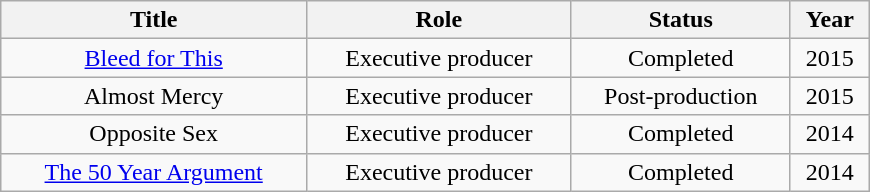<table class="wikitable" style="text-align:center; width:580px; height:100px;">
<tr>
<th>Title</th>
<th>Role</th>
<th>Status</th>
<th>Year</th>
</tr>
<tr>
<td><a href='#'>Bleed for This</a></td>
<td>Executive producer</td>
<td>Completed</td>
<td>2015</td>
</tr>
<tr>
<td>Almost Mercy</td>
<td>Executive producer</td>
<td>Post-production</td>
<td>2015</td>
</tr>
<tr>
<td>Opposite Sex</td>
<td>Executive producer</td>
<td>Completed</td>
<td>2014</td>
</tr>
<tr>
<td><a href='#'>The 50 Year Argument</a></td>
<td>Executive producer</td>
<td>Completed</td>
<td>2014</td>
</tr>
</table>
